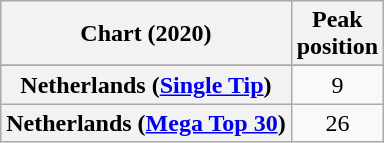<table class="wikitable sortable plainrowheaders" style="text-align:center">
<tr>
<th scope="col">Chart (2020)</th>
<th scope="col">Peak<br>position</th>
</tr>
<tr>
</tr>
<tr>
</tr>
<tr>
<th scope="row">Netherlands (<a href='#'>Single Tip</a>)</th>
<td>9</td>
</tr>
<tr>
<th scope="row">Netherlands (<a href='#'>Mega Top 30</a>)</th>
<td>26</td>
</tr>
</table>
